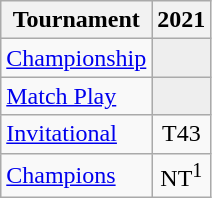<table class="wikitable" style="text-align:center;">
<tr>
<th>Tournament</th>
<th>2021</th>
</tr>
<tr>
<td align="left"><a href='#'>Championship</a></td>
<td style="background:#eeeeee;"></td>
</tr>
<tr>
<td align="left"><a href='#'>Match Play</a></td>
<td style="background:#eeeeee;"></td>
</tr>
<tr>
<td align="left"><a href='#'>Invitational</a></td>
<td>T43</td>
</tr>
<tr>
<td align="left"><a href='#'>Champions</a></td>
<td>NT<sup>1</sup></td>
</tr>
</table>
